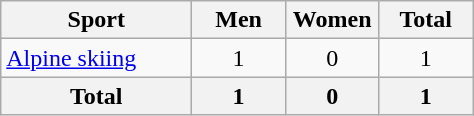<table class="wikitable sortable" style="text-align:center;">
<tr>
<th width=120>Sport</th>
<th width=55>Men</th>
<th width=55>Women</th>
<th width=55>Total</th>
</tr>
<tr>
<td align=left><a href='#'>Alpine skiing</a></td>
<td>1</td>
<td>0</td>
<td>1</td>
</tr>
<tr>
<th>Total</th>
<th>1</th>
<th>0</th>
<th>1</th>
</tr>
</table>
